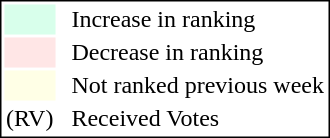<table style="border:1px solid black;">
<tr>
<td style="background:#D8FFEB; width:20px;"></td>
<td> </td>
<td>Increase in ranking</td>
</tr>
<tr>
<td style="background:#FFE6E6; width:20px;"></td>
<td> </td>
<td>Decrease in ranking</td>
</tr>
<tr>
<td style="background:#FFFFE6; width:20px;"></td>
<td> </td>
<td>Not ranked previous week</td>
</tr>
<tr>
<td>(RV)</td>
<td> </td>
<td>Received Votes</td>
</tr>
</table>
